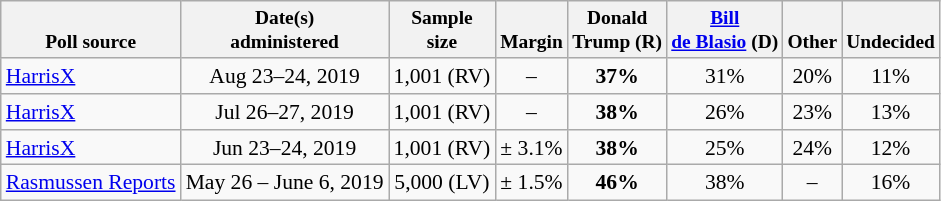<table class="wikitable sortable" style="font-size:90%;text-align:center;">
<tr valign=bottom style="font-size:90%;">
<th>Poll source</th>
<th>Date(s)<br>administered</th>
<th>Sample<br>size</th>
<th>Margin<br></th>
<th>Donald<br>Trump (R)</th>
<th><a href='#'>Bill<br>de Blasio</a> (D)</th>
<th>Other</th>
<th>Undecided</th>
</tr>
<tr>
<td style="text-align:left;"><a href='#'>HarrisX</a></td>
<td>Aug 23–24, 2019</td>
<td>1,001 (RV)</td>
<td>–</td>
<td><strong>37%</strong></td>
<td>31%</td>
<td>20%</td>
<td>11%</td>
</tr>
<tr>
<td style="text-align:left;"><a href='#'>HarrisX</a></td>
<td>Jul 26–27, 2019</td>
<td>1,001 (RV)</td>
<td>–</td>
<td><strong>38%</strong></td>
<td>26%</td>
<td>23%</td>
<td>13%</td>
</tr>
<tr>
<td style="text-align:left;"><a href='#'>HarrisX</a></td>
<td>Jun 23–24, 2019</td>
<td>1,001 (RV)</td>
<td>± 3.1%</td>
<td><strong>38%</strong></td>
<td>25%</td>
<td>24%</td>
<td>12%</td>
</tr>
<tr>
<td style="text-align:left;"><a href='#'>Rasmussen Reports</a></td>
<td>May 26 – June 6, 2019</td>
<td>5,000 (LV)</td>
<td>± 1.5%</td>
<td><strong>46%</strong></td>
<td>38%</td>
<td>–</td>
<td>16%</td>
</tr>
</table>
